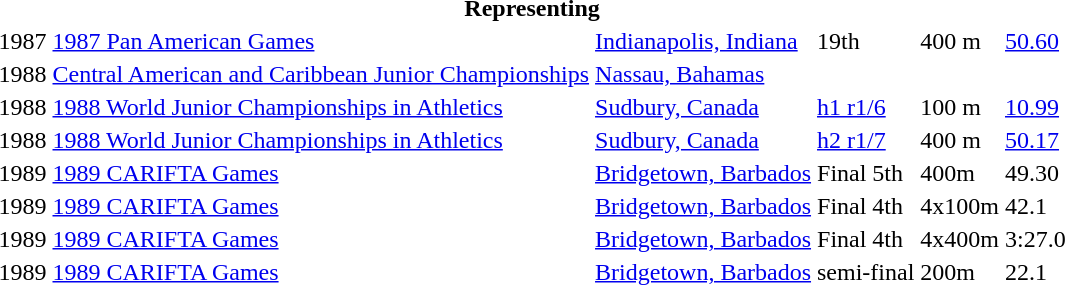<table>
<tr>
<th colspan="6">Representing </th>
</tr>
<tr>
<td>1987</td>
<td><a href='#'>1987 Pan American Games</a></td>
<td><a href='#'>Indianapolis, Indiana</a></td>
<td>19th</td>
<td>400 m</td>
<td><a href='#'>50.60</a></td>
</tr>
<tr>
<td>1988</td>
<td><a href='#'>Central American and Caribbean Junior Championships</a></td>
<td><a href='#'>Nassau, Bahamas</a></td>
<td></td>
<td></td>
<td></td>
</tr>
<tr>
<td>1988</td>
<td><a href='#'>1988 World Junior Championships in Athletics </a></td>
<td><a href='#'>Sudbury, Canada</a></td>
<td><a href='#'>h1 r1/6</a></td>
<td>100 m</td>
<td><a href='#'>10.99</a></td>
</tr>
<tr>
<td>1988</td>
<td><a href='#'>1988 World Junior Championships in Athletics</a></td>
<td><a href='#'>Sudbury, Canada</a></td>
<td><a href='#'>h2 r1/7</a></td>
<td>400 m</td>
<td><a href='#'>50.17</a></td>
</tr>
<tr>
<td>1989</td>
<td><a href='#'>1989 CARIFTA Games</a></td>
<td><a href='#'>Bridgetown, Barbados</a></td>
<td>Final 5th</td>
<td>400m</td>
<td>49.30</td>
</tr>
<tr>
<td>1989</td>
<td><a href='#'>1989 CARIFTA Games</a></td>
<td><a href='#'>Bridgetown, Barbados</a></td>
<td>Final 4th</td>
<td>4x100m</td>
<td>42.1</td>
</tr>
<tr>
<td>1989</td>
<td><a href='#'>1989 CARIFTA Games</a></td>
<td><a href='#'>Bridgetown, Barbados</a></td>
<td>Final 4th</td>
<td>4x400m</td>
<td>3:27.0</td>
</tr>
<tr>
<td>1989</td>
<td><a href='#'>1989 CARIFTA Games</a></td>
<td><a href='#'>Bridgetown, Barbados</a></td>
<td>semi-final</td>
<td>200m</td>
<td>22.1</td>
</tr>
</table>
